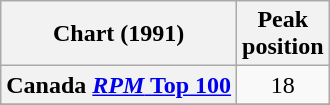<table class="wikitable sortable plainrowheaders" style="text-align:center">
<tr>
<th>Chart (1991)</th>
<th>Peak<br>position</th>
</tr>
<tr>
<th scope="row">Canada <a href='#'><em>RPM</em> Top 100</a></th>
<td>18</td>
</tr>
<tr>
</tr>
<tr>
</tr>
</table>
